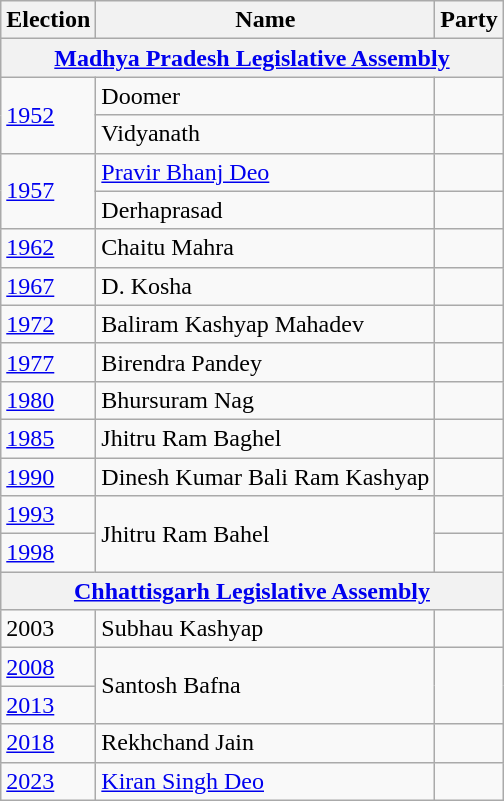<table class="wikitable sortable">
<tr>
<th>Election</th>
<th>Name</th>
<th colspan="2">Party</th>
</tr>
<tr>
<th colspan=4><a href='#'>Madhya Pradesh Legislative Assembly</a></th>
</tr>
<tr>
<td rowspan="2"><a href='#'>1952</a></td>
<td>Doomer</td>
<td></td>
</tr>
<tr>
<td>Vidyanath</td>
</tr>
<tr>
<td rowspan="2"><a href='#'>1957</a></td>
<td><a href='#'>Pravir Bhanj Deo</a></td>
<td></td>
</tr>
<tr>
<td>Derhaprasad</td>
</tr>
<tr>
<td><a href='#'>1962</a></td>
<td>Chaitu Mahra</td>
<td></td>
</tr>
<tr>
<td><a href='#'>1967</a></td>
<td>D. Kosha</td>
<td></td>
</tr>
<tr>
<td><a href='#'>1972</a></td>
<td>Baliram Kashyap Mahadev</td>
</tr>
<tr>
<td><a href='#'>1977</a></td>
<td>Birendra Pandey</td>
<td></td>
</tr>
<tr>
<td><a href='#'>1980</a></td>
<td>Bhursuram Nag</td>
<td></td>
</tr>
<tr>
<td><a href='#'>1985</a></td>
<td>Jhitru Ram Baghel</td>
<td></td>
</tr>
<tr>
<td><a href='#'>1990</a></td>
<td>Dinesh Kumar Bali Ram Kashyap</td>
<td></td>
</tr>
<tr>
<td><a href='#'>1993</a></td>
<td rowspan="2">Jhitru Ram Bahel</td>
<td></td>
</tr>
<tr>
<td><a href='#'>1998</a></td>
</tr>
<tr>
<th colspan=4><a href='#'>Chhattisgarh Legislative Assembly</a></th>
</tr>
<tr>
<td>2003</td>
<td>Subhau Kashyap</td>
<td></td>
</tr>
<tr>
<td><a href='#'>2008</a></td>
<td rowspan=2>Santosh Bafna</td>
</tr>
<tr>
<td><a href='#'>2013</a></td>
</tr>
<tr>
<td><a href='#'>2018</a></td>
<td>Rekhchand Jain</td>
<td></td>
</tr>
<tr>
<td><a href='#'>2023</a></td>
<td><a href='#'>Kiran Singh Deo</a></td>
<td></td>
</tr>
</table>
